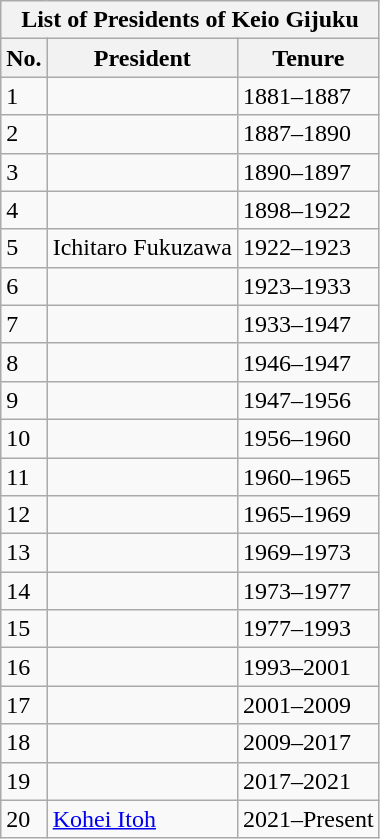<table class="wikitable mw-collapsible">
<tr>
<th colspan="3">List of Presidents of Keio Gijuku</th>
</tr>
<tr>
<th>No.</th>
<th>President</th>
<th>Tenure</th>
</tr>
<tr>
<td>1</td>
<td></td>
<td>1881–1887</td>
</tr>
<tr>
<td>2</td>
<td></td>
<td>1887–1890</td>
</tr>
<tr>
<td>3</td>
<td></td>
<td>1890–1897</td>
</tr>
<tr>
<td>4</td>
<td></td>
<td>1898–1922</td>
</tr>
<tr>
<td>5</td>
<td>Ichitaro Fukuzawa</td>
<td>1922–1923</td>
</tr>
<tr>
<td>6</td>
<td></td>
<td>1923–1933</td>
</tr>
<tr>
<td>7</td>
<td></td>
<td>1933–1947</td>
</tr>
<tr>
<td>8</td>
<td></td>
<td>1946–1947</td>
</tr>
<tr>
<td>9</td>
<td></td>
<td>1947–1956</td>
</tr>
<tr>
<td>10</td>
<td></td>
<td>1956–1960</td>
</tr>
<tr>
<td>11</td>
<td></td>
<td>1960–1965</td>
</tr>
<tr>
<td>12</td>
<td></td>
<td>1965–1969</td>
</tr>
<tr>
<td>13</td>
<td></td>
<td>1969–1973</td>
</tr>
<tr>
<td>14</td>
<td></td>
<td>1973–1977</td>
</tr>
<tr>
<td>15</td>
<td></td>
<td>1977–1993</td>
</tr>
<tr>
<td>16</td>
<td></td>
<td>1993–2001</td>
</tr>
<tr>
<td>17</td>
<td></td>
<td>2001–2009</td>
</tr>
<tr>
<td>18</td>
<td></td>
<td>2009–2017</td>
</tr>
<tr>
<td>19</td>
<td></td>
<td>2017–2021</td>
</tr>
<tr>
<td>20</td>
<td><a href='#'>Kohei Itoh</a></td>
<td>2021–Present</td>
</tr>
</table>
